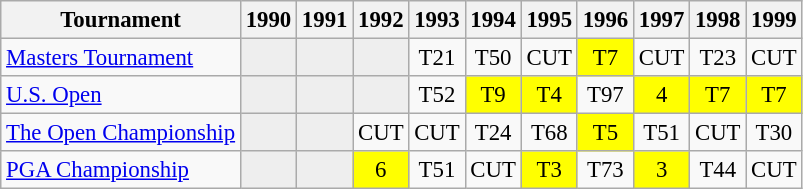<table class="wikitable" style="font-size:95%;text-align:center;">
<tr>
<th>Tournament</th>
<th>1990</th>
<th>1991</th>
<th>1992</th>
<th>1993</th>
<th>1994</th>
<th>1995</th>
<th>1996</th>
<th>1997</th>
<th>1998</th>
<th>1999</th>
</tr>
<tr>
<td align=left><a href='#'>Masters Tournament</a></td>
<td style="background:#eeeeee;"></td>
<td style="background:#eeeeee;"></td>
<td style="background:#eeeeee;"></td>
<td>T21</td>
<td>T50</td>
<td>CUT</td>
<td style="background:yellow;">T7</td>
<td>CUT</td>
<td>T23</td>
<td>CUT</td>
</tr>
<tr>
<td align=left><a href='#'>U.S. Open</a></td>
<td style="background:#eeeeee;"></td>
<td style="background:#eeeeee;"></td>
<td style="background:#eeeeee;"></td>
<td>T52</td>
<td style="background:yellow;">T9</td>
<td style="background:yellow;">T4</td>
<td>T97</td>
<td style="background:yellow;">4</td>
<td style="background:yellow;">T7</td>
<td style="background:yellow;">T7</td>
</tr>
<tr>
<td align=left><a href='#'>The Open Championship</a></td>
<td style="background:#eeeeee;"></td>
<td style="background:#eeeeee;"></td>
<td>CUT</td>
<td>CUT</td>
<td>T24</td>
<td>T68</td>
<td style="background:yellow;">T5</td>
<td>T51</td>
<td>CUT</td>
<td>T30</td>
</tr>
<tr>
<td align=left><a href='#'>PGA Championship</a></td>
<td style="background:#eeeeee;"></td>
<td style="background:#eeeeee;"></td>
<td style="background:yellow;">6</td>
<td>T51</td>
<td>CUT</td>
<td style="background:yellow;">T3</td>
<td>T73</td>
<td style="background:yellow;">3</td>
<td>T44</td>
<td>CUT</td>
</tr>
</table>
